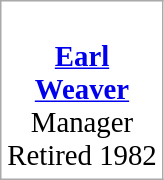<table class="wikitable" style="font-style:bold; font-size:120%; border:3px" cellpadding="3">
<tr align="center" bgcolor="white">
<td><br><strong><a href='#'>Earl<br>Weaver</a></strong><br>Manager<br><span>Retired 1982</span></td>
</tr>
<tr>
</tr>
</table>
